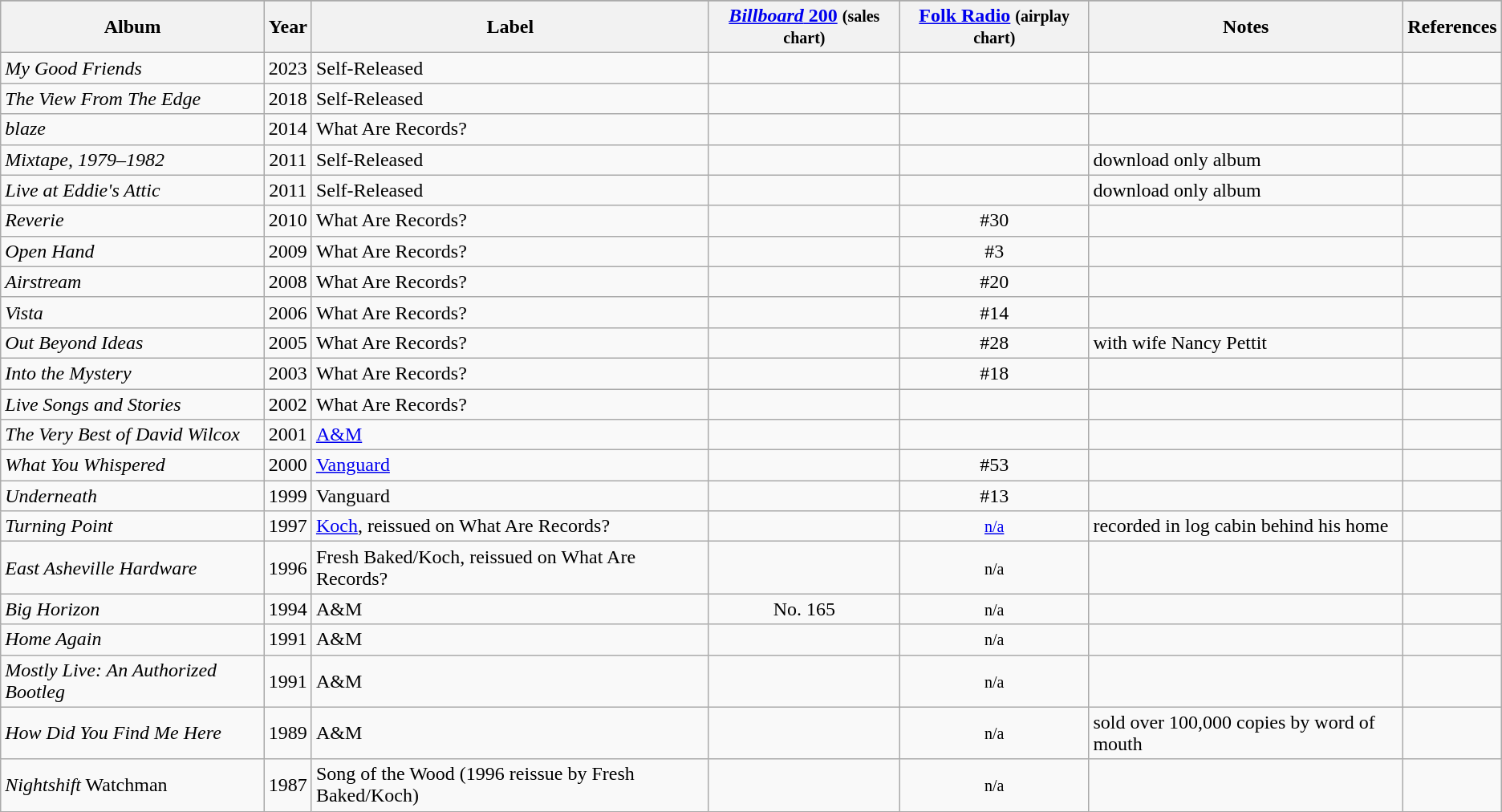<table class="wikitable sortable">
<tr>
</tr>
<tr>
<th>Album</th>
<th>Year</th>
<th>Label</th>
<th><a href='#'><em>Billboard</em> 200</a> <small>(sales chart)</small></th>
<th><a href='#'>Folk Radio</a> <small>(airplay chart)</small></th>
<th class="unsortable">Notes</th>
<th class="unsortable">References</th>
</tr>
<tr>
<td><em>My Good Friends</em></td>
<td style="text-align:center;">2023</td>
<td>Self-Released</td>
<td></td>
<td></td>
<td></td>
<td></td>
</tr>
<tr>
<td><em>The View From The Edge</em></td>
<td style="text-align:center;">2018</td>
<td>Self-Released</td>
<td></td>
<td></td>
<td></td>
<td></td>
</tr>
<tr>
<td><em>blaze</em></td>
<td style="text-align:center;">2014</td>
<td>What Are Records?</td>
<td></td>
<td></td>
<td></td>
<td></td>
</tr>
<tr>
<td><em>Mixtape, 1979–1982</em></td>
<td style="text-align:center;">2011</td>
<td>Self-Released</td>
<td></td>
<td></td>
<td>download only album</td>
<td></td>
</tr>
<tr>
<td><em>Live at Eddie's Attic</em></td>
<td style="text-align:center;">2011</td>
<td>Self-Released</td>
<td></td>
<td></td>
<td>download only album</td>
<td></td>
</tr>
<tr>
<td><em>Reverie</em></td>
<td style="text-align:center;">2010</td>
<td>What Are Records?</td>
<td></td>
<td style="text-align:center;">#30</td>
<td></td>
<td></td>
</tr>
<tr>
<td><em>Open Hand</em></td>
<td style="text-align:center;">2009</td>
<td>What Are Records?</td>
<td></td>
<td style="text-align:center;">#3</td>
<td></td>
<td></td>
</tr>
<tr>
<td><em>Airstream</em></td>
<td style="text-align:center;">2008</td>
<td>What Are Records?</td>
<td></td>
<td style="text-align:center;">#20</td>
<td></td>
<td></td>
</tr>
<tr>
<td><em>Vista</em></td>
<td style="text-align:center;">2006</td>
<td>What Are Records?</td>
<td></td>
<td style="text-align:center;">#14</td>
<td></td>
<td></td>
</tr>
<tr>
<td><em>Out Beyond Ideas</em></td>
<td style="text-align:center;">2005</td>
<td>What Are Records?</td>
<td></td>
<td style="text-align:center;">#28</td>
<td>with wife Nancy Pettit</td>
<td></td>
</tr>
<tr>
<td><em>Into the Mystery</em></td>
<td style="text-align:center;">2003</td>
<td>What Are Records?</td>
<td></td>
<td style="text-align:center;">#18</td>
<td></td>
<td></td>
</tr>
<tr>
<td><em>Live Songs and Stories</em></td>
<td style="text-align:center;">2002</td>
<td>What Are Records?</td>
<td></td>
<td></td>
<td></td>
<td></td>
</tr>
<tr>
<td><em>The Very Best of David Wilcox</em></td>
<td style="text-align:center;">2001</td>
<td><a href='#'>A&M</a></td>
<td></td>
<td></td>
<td></td>
<td></td>
</tr>
<tr>
<td><em>What You Whispered</em></td>
<td style="text-align:center;">2000</td>
<td><a href='#'>Vanguard</a></td>
<td></td>
<td style="text-align:center;">#53</td>
<td></td>
<td></td>
</tr>
<tr>
<td><em>Underneath</em></td>
<td style="text-align:center;">1999</td>
<td>Vanguard</td>
<td></td>
<td style="text-align:center;">#13</td>
<td></td>
<td></td>
</tr>
<tr>
<td><em>Turning Point</em></td>
<td style="text-align:center;">1997</td>
<td><a href='#'>Koch</a>, reissued on What Are Records?</td>
<td></td>
<td style="text-align:center;"><small><a href='#'>n/a</a></small></td>
<td>recorded in log cabin behind his home</td>
<td></td>
</tr>
<tr>
<td><em>East Asheville Hardware</em></td>
<td style="text-align:center;">1996</td>
<td>Fresh Baked/Koch, reissued on What Are Records?</td>
<td></td>
<td style="text-align:center;"><small>n/a</small></td>
<td></td>
<td></td>
</tr>
<tr>
<td><em>Big Horizon</em></td>
<td style="text-align:center;">1994</td>
<td>A&M</td>
<td style="text-align:center;">No. 165</td>
<td style="text-align:center;"><small>n/a</small></td>
<td></td>
<td></td>
</tr>
<tr>
<td><em>Home Again</em></td>
<td style="text-align:center;">1991</td>
<td>A&M</td>
<td></td>
<td style="text-align:center;"><small>n/a</small></td>
<td></td>
<td></td>
</tr>
<tr>
<td><em>Mostly Live: An Authorized Bootleg</em></td>
<td style="text-align:center;">1991</td>
<td>A&M</td>
<td></td>
<td style="text-align:center;"><small>n/a</small></td>
<td></td>
<td></td>
</tr>
<tr>
<td><em>How Did You Find Me Here</em></td>
<td style="text-align:center;">1989</td>
<td>A&M</td>
<td></td>
<td style="text-align:center;"><small>n/a</small></td>
<td>sold over 100,000 copies by word of mouth</td>
<td></td>
</tr>
<tr>
<td><em>Nightshift</em> Watchman</td>
<td style="text-align:center;">1987</td>
<td>Song of the Wood (1996 reissue by Fresh Baked/Koch)</td>
<td></td>
<td style="text-align:center;"><small>n/a</small></td>
<td></td>
<td></td>
</tr>
</table>
